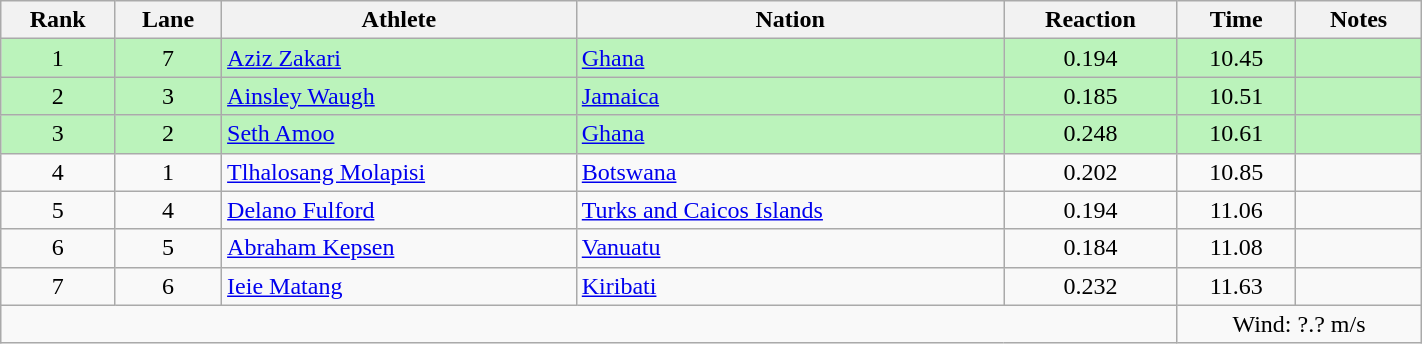<table class="wikitable sortable" style="text-align:center;width: 75%">
<tr>
<th>Rank</th>
<th>Lane</th>
<th>Athlete</th>
<th>Nation</th>
<th>Reaction</th>
<th>Time</th>
<th>Notes</th>
</tr>
<tr bgcolor="#bbf3bb">
<td>1</td>
<td>7</td>
<td align="left"><a href='#'>Aziz Zakari</a></td>
<td align="left"> <a href='#'>Ghana</a></td>
<td>0.194</td>
<td>10.45</td>
<td></td>
</tr>
<tr bgcolor="#bbf3bb">
<td>2</td>
<td>3</td>
<td align="left"><a href='#'>Ainsley Waugh</a></td>
<td align="left"> <a href='#'>Jamaica</a></td>
<td>0.185</td>
<td>10.51</td>
<td></td>
</tr>
<tr bgcolor="#bbf3bb">
<td>3</td>
<td>2</td>
<td align="left"><a href='#'>Seth Amoo</a></td>
<td align="left"> <a href='#'>Ghana</a></td>
<td>0.248</td>
<td>10.61</td>
<td></td>
</tr>
<tr>
<td>4</td>
<td>1</td>
<td align="left"><a href='#'>Tlhalosang Molapisi</a></td>
<td align="left"> <a href='#'>Botswana</a></td>
<td>0.202</td>
<td>10.85</td>
<td></td>
</tr>
<tr>
<td>5</td>
<td>4</td>
<td align="left"><a href='#'>Delano Fulford</a></td>
<td align="left"> <a href='#'>Turks and Caicos Islands</a></td>
<td>0.194</td>
<td>11.06</td>
<td></td>
</tr>
<tr>
<td>6</td>
<td>5</td>
<td align="left"><a href='#'>Abraham Kepsen</a></td>
<td align="left"> <a href='#'>Vanuatu</a></td>
<td>0.184</td>
<td>11.08</td>
<td></td>
</tr>
<tr>
<td>7</td>
<td>6</td>
<td align="left"><a href='#'>Ieie Matang</a></td>
<td align="left"> <a href='#'>Kiribati</a></td>
<td>0.232</td>
<td>11.63</td>
<td></td>
</tr>
<tr>
<td colspan="5"></td>
<td colspan="2">Wind: ?.? m/s</td>
</tr>
</table>
